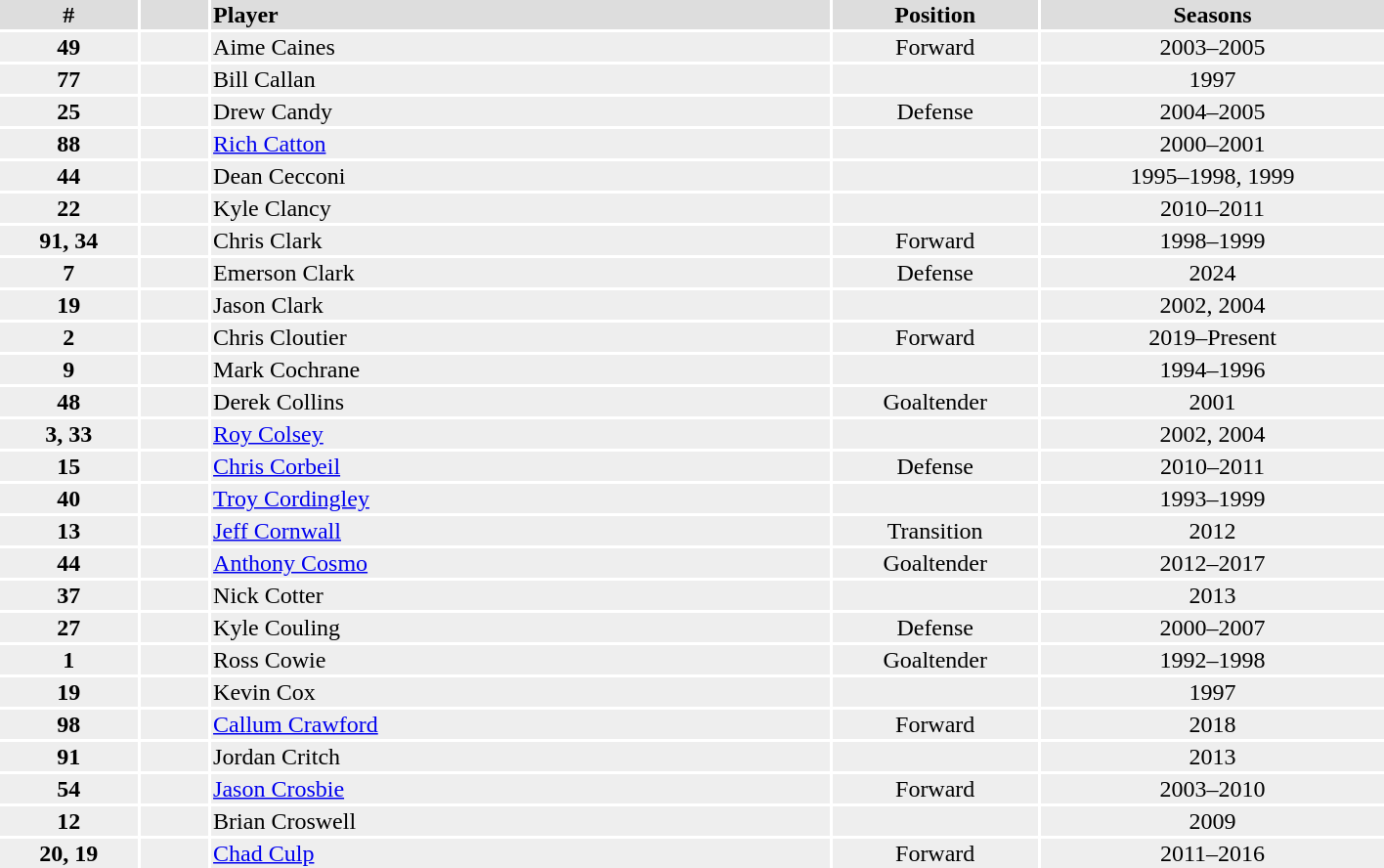<table width=75%>
<tr bgcolor="#dddddd">
<th width=10%>#</th>
<th width=5%></th>
<td align=left!!width=10%><strong>Player</strong></td>
<th width=15%>Position</th>
<th width=25%>Seasons</th>
</tr>
<tr bgcolor="#eeeeee">
<td align=center><strong>49</strong></td>
<td align=center></td>
<td>Aime Caines</td>
<td align=center>Forward</td>
<td align=center>2003–2005</td>
</tr>
<tr bgcolor="#eeeeee">
<td align=center><strong>77</strong></td>
<td align=center></td>
<td>Bill Callan</td>
<td align=center></td>
<td align=center>1997</td>
</tr>
<tr bgcolor="#eeeeee">
<td align=center><strong>25</strong></td>
<td align=center></td>
<td>Drew Candy</td>
<td align=center>Defense</td>
<td align=center>2004–2005</td>
</tr>
<tr bgcolor="#eeeeee">
<td align=center><strong>88</strong></td>
<td align=center></td>
<td><a href='#'>Rich Catton</a></td>
<td align=center></td>
<td align=center>2000–2001</td>
</tr>
<tr bgcolor="#eeeeee">
<td align=center><strong>44</strong></td>
<td align=center></td>
<td>Dean Cecconi</td>
<td align=center></td>
<td align=center>1995–1998, 1999</td>
</tr>
<tr bgcolor="#eeeeee">
<td align=center><strong>22</strong></td>
<td align=center></td>
<td>Kyle Clancy</td>
<td align=center></td>
<td align=center>2010–2011</td>
</tr>
<tr bgcolor="#eeeeee">
<td align=center><strong>91, 34</strong></td>
<td align=center></td>
<td>Chris Clark</td>
<td align=center>Forward</td>
<td align=center>1998–1999</td>
</tr>
<tr bgcolor="#eeeeee">
<td align=center><strong>7</strong></td>
<td align=center></td>
<td>Emerson Clark</td>
<td align=center>Defense</td>
<td align=center>2024</td>
</tr>
<tr bgcolor="#eeeeee">
<td align=center><strong>19</strong></td>
<td align=center></td>
<td>Jason Clark</td>
<td align=center></td>
<td align=center>2002, 2004</td>
</tr>
<tr bgcolor="#eeeeee">
<td align=center><strong>2</strong></td>
<td align=center></td>
<td>Chris Cloutier</td>
<td align=center>Forward</td>
<td align=center>2019–Present</td>
</tr>
<tr bgcolor="#eeeeee">
<td align=center><strong>9</strong></td>
<td align=center></td>
<td>Mark Cochrane</td>
<td align=center></td>
<td align=center>1994–1996</td>
</tr>
<tr bgcolor="#eeeeee">
<td align=center><strong>48</strong></td>
<td align=center></td>
<td>Derek Collins</td>
<td align=center>Goaltender</td>
<td align=center>2001</td>
</tr>
<tr bgcolor="#eeeeee">
<td align=center><strong>3, 33</strong></td>
<td align=center></td>
<td><a href='#'>Roy Colsey</a></td>
<td align=center></td>
<td align=center>2002, 2004</td>
</tr>
<tr bgcolor="#eeeeee">
<td align=center><strong>15</strong></td>
<td align=center></td>
<td><a href='#'>Chris Corbeil</a></td>
<td align=center>Defense</td>
<td align=center>2010–2011</td>
</tr>
<tr bgcolor="#eeeeee">
<td align=center><strong>40</strong></td>
<td align=center></td>
<td><a href='#'>Troy Cordingley</a></td>
<td align=center></td>
<td align=center>1993–1999</td>
</tr>
<tr bgcolor="#eeeeee">
<td align=center><strong>13</strong></td>
<td align=center></td>
<td><a href='#'>Jeff Cornwall</a></td>
<td align=center>Transition</td>
<td align=center>2012</td>
</tr>
<tr bgcolor="#eeeeee">
<td align=center><strong>44</strong></td>
<td align=center></td>
<td><a href='#'>Anthony Cosmo</a></td>
<td align=center>Goaltender</td>
<td align=center>2012–2017</td>
</tr>
<tr bgcolor="#eeeeee">
<td align=center><strong>37</strong></td>
<td align=center></td>
<td>Nick Cotter</td>
<td align=center></td>
<td align=center>2013</td>
</tr>
<tr bgcolor="#eeeeee">
<td align=center><strong>27</strong></td>
<td align=center></td>
<td>Kyle Couling</td>
<td align=center>Defense</td>
<td align=center>2000–2007</td>
</tr>
<tr bgcolor="#eeeeee">
<td align=center><strong>1</strong></td>
<td align=center></td>
<td>Ross Cowie</td>
<td align=center>Goaltender</td>
<td align=center>1992–1998</td>
</tr>
<tr bgcolor="#eeeeee">
<td align=center><strong>19 </strong></td>
<td align=center></td>
<td>Kevin Cox</td>
<td align=center></td>
<td align=center>1997</td>
</tr>
<tr bgcolor="#eeeeee">
<td align=center><strong>98</strong></td>
<td align=center></td>
<td><a href='#'>Callum Crawford</a></td>
<td align=center>Forward</td>
<td align=center>2018</td>
</tr>
<tr bgcolor="#eeeeee">
<td align=center><strong>91</strong></td>
<td align=center></td>
<td>Jordan Critch</td>
<td align=center></td>
<td align=center>2013</td>
</tr>
<tr bgcolor="#eeeeee">
<td align=center><strong>54</strong></td>
<td align=center></td>
<td><a href='#'>Jason Crosbie</a></td>
<td align=center>Forward</td>
<td align=center>2003–2010</td>
</tr>
<tr bgcolor="#eeeeee">
<td align=center><strong>12</strong></td>
<td align=center></td>
<td>Brian Croswell</td>
<td align=center></td>
<td align=center>2009</td>
</tr>
<tr bgcolor="#eeeeee">
<td align=center><strong>20, 19</strong></td>
<td align=center></td>
<td><a href='#'>Chad Culp</a></td>
<td align=center>Forward</td>
<td align=center>2011–2016</td>
</tr>
</table>
